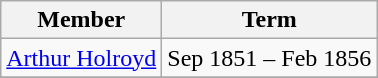<table class="wikitable">
<tr>
<th>Member</th>
<th>Term</th>
</tr>
<tr>
<td><a href='#'>Arthur Holroyd</a></td>
<td>Sep 1851 – Feb 1856</td>
</tr>
<tr>
</tr>
</table>
